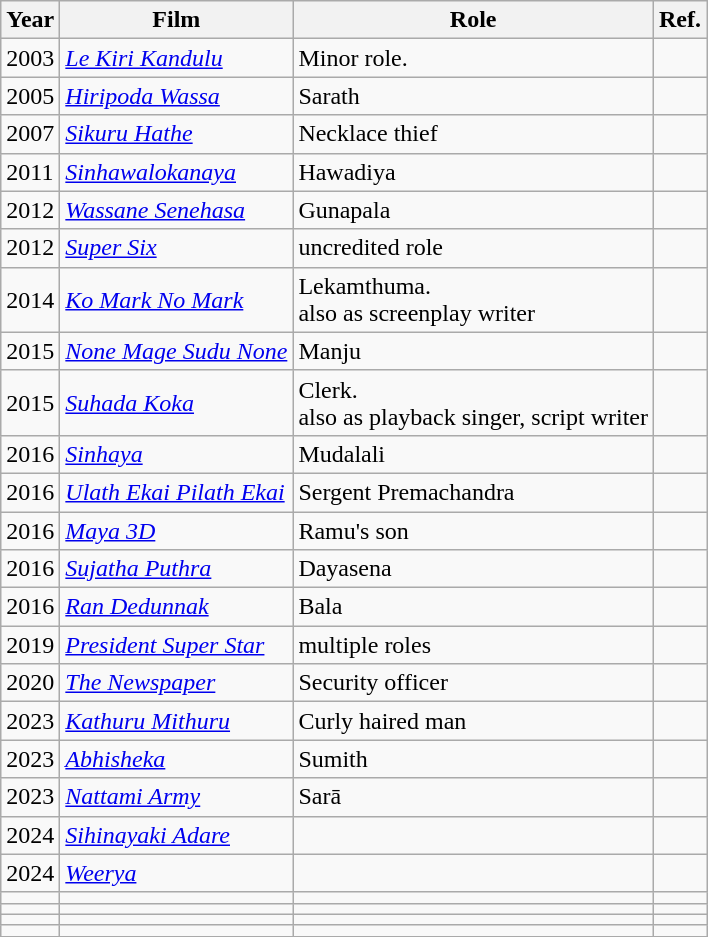<table class="wikitable">
<tr>
<th>Year</th>
<th>Film</th>
<th>Role</th>
<th>Ref.</th>
</tr>
<tr>
<td>2003</td>
<td><em><a href='#'>Le Kiri Kandulu</a></em></td>
<td>Minor role.</td>
<td></td>
</tr>
<tr>
<td>2005</td>
<td><em><a href='#'>Hiripoda Wassa</a></em></td>
<td>Sarath</td>
<td></td>
</tr>
<tr>
<td>2007</td>
<td><em><a href='#'>Sikuru Hathe</a></em></td>
<td>Necklace thief</td>
<td></td>
</tr>
<tr>
<td>2011</td>
<td><em><a href='#'>Sinhawalokanaya</a></em></td>
<td>Hawadiya</td>
<td></td>
</tr>
<tr>
<td>2012</td>
<td><em><a href='#'>Wassane Senehasa</a></em></td>
<td>Gunapala</td>
<td></td>
</tr>
<tr>
<td>2012</td>
<td><em><a href='#'>Super Six</a></em></td>
<td>uncredited role</td>
<td></td>
</tr>
<tr>
<td>2014</td>
<td><em><a href='#'>Ko Mark No Mark</a></em></td>
<td>Lekamthuma.<br> also as screenplay writer</td>
<td></td>
</tr>
<tr>
<td>2015</td>
<td><em><a href='#'>None Mage Sudu None</a></em></td>
<td>Manju</td>
<td></td>
</tr>
<tr>
<td>2015</td>
<td><em><a href='#'>Suhada Koka</a></em></td>
<td>Clerk.<br> also as playback singer, script writer</td>
<td></td>
</tr>
<tr>
<td>2016</td>
<td><em><a href='#'>Sinhaya</a></em></td>
<td>Mudalali</td>
<td></td>
</tr>
<tr>
<td>2016</td>
<td><em><a href='#'>Ulath Ekai Pilath Ekai</a></em></td>
<td>Sergent Premachandra</td>
<td></td>
</tr>
<tr>
<td>2016</td>
<td><em><a href='#'>Maya 3D</a></em></td>
<td>Ramu's son</td>
<td></td>
</tr>
<tr>
<td>2016</td>
<td><em><a href='#'>Sujatha Puthra</a></em></td>
<td>Dayasena</td>
<td></td>
</tr>
<tr>
<td>2016</td>
<td><em><a href='#'>Ran Dedunnak</a></em></td>
<td>Bala</td>
<td></td>
</tr>
<tr>
<td>2019</td>
<td><em><a href='#'>President Super Star</a></em></td>
<td>multiple roles</td>
<td></td>
</tr>
<tr>
<td>2020</td>
<td><em><a href='#'>The Newspaper</a></em></td>
<td>Security officer</td>
<td></td>
</tr>
<tr>
<td>2023</td>
<td><em><a href='#'>Kathuru Mithuru</a></em></td>
<td>Curly haired man</td>
<td></td>
</tr>
<tr>
<td>2023</td>
<td><em><a href='#'>Abhisheka</a></em></td>
<td>Sumith</td>
<td></td>
</tr>
<tr>
<td>2023</td>
<td><em><a href='#'>Nattami Army</a></em></td>
<td>Sarā</td>
<td></td>
</tr>
<tr>
<td>2024</td>
<td><em><a href='#'>Sihinayaki Adare</a></em></td>
<td></td>
<td></td>
</tr>
<tr>
<td>2024</td>
<td><em><a href='#'>Weerya</a></em></td>
<td></td>
<td></td>
</tr>
<tr>
<td></td>
<td></td>
<td></td>
<td></td>
</tr>
<tr>
<td></td>
<td></td>
<td></td>
<td></td>
</tr>
<tr>
<td></td>
<td></td>
<td></td>
<td></td>
</tr>
<tr>
<td></td>
<td></td>
<td></td>
<td></td>
</tr>
</table>
